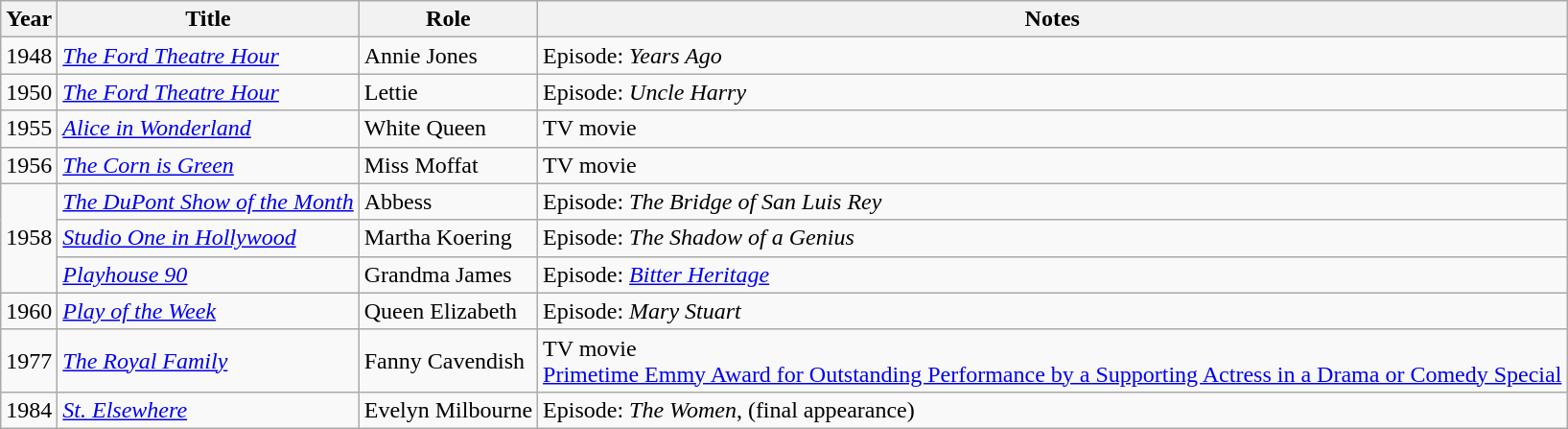<table class="wikitable">
<tr>
<th>Year</th>
<th>Title</th>
<th>Role</th>
<th>Notes</th>
</tr>
<tr>
<td>1948</td>
<td><em><a href='#'>The Ford Theatre Hour</a></em></td>
<td>Annie Jones</td>
<td>Episode: <em>Years Ago</em></td>
</tr>
<tr>
<td>1950</td>
<td><em><a href='#'>The Ford Theatre Hour</a></em></td>
<td>Lettie</td>
<td>Episode: <em>Uncle Harry</em></td>
</tr>
<tr>
<td>1955</td>
<td><em><a href='#'>Alice in Wonderland</a></em></td>
<td>White Queen</td>
<td>TV movie</td>
</tr>
<tr>
<td>1956</td>
<td><em><a href='#'>The Corn is Green</a></em></td>
<td>Miss Moffat</td>
<td>TV movie</td>
</tr>
<tr>
<td rowspan="3">1958</td>
<td><em><a href='#'>The DuPont Show of the Month</a></em></td>
<td>Abbess</td>
<td>Episode: <em>The Bridge of San Luis Rey</em></td>
</tr>
<tr>
<td><em><a href='#'>Studio One in Hollywood</a></em></td>
<td>Martha Koering</td>
<td>Episode: <em>The Shadow of a Genius</em></td>
</tr>
<tr>
<td><em><a href='#'>Playhouse 90</a></em></td>
<td>Grandma James</td>
<td>Episode: <em><a href='#'>Bitter Heritage</a></em></td>
</tr>
<tr>
<td>1960</td>
<td><em><a href='#'>Play of the Week</a></em></td>
<td>Queen Elizabeth</td>
<td>Episode: <em>Mary Stuart</em></td>
</tr>
<tr>
<td>1977</td>
<td><em><a href='#'>The Royal Family</a></em></td>
<td>Fanny Cavendish</td>
<td>TV movie<br><a href='#'>Primetime Emmy Award for Outstanding Performance by a Supporting Actress in a Drama or Comedy Special</a></td>
</tr>
<tr>
<td>1984</td>
<td><em><a href='#'>St. Elsewhere</a></em></td>
<td>Evelyn Milbourne</td>
<td>Episode: <em>The Women</em>, (final appearance)</td>
</tr>
</table>
